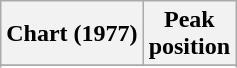<table class="wikitable sortable plainrowheaders">
<tr>
<th>Chart (1977)</th>
<th>Peak<br>position</th>
</tr>
<tr>
</tr>
<tr>
</tr>
<tr>
</tr>
</table>
